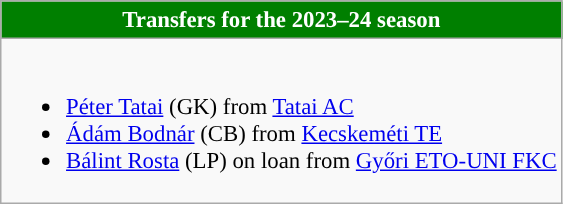<table class="wikitable collapsible collapsed" style="font-size:95%">
<tr>
<th style="color:white; background:#007F00"><strong>Transfers for the 2023–24 season</strong></th>
</tr>
<tr>
<td><br>
<ul><li> <a href='#'>Péter Tatai</a> (GK) from  <a href='#'>Tatai AC</a></li><li> <a href='#'>Ádám Bodnár</a> (CB) from  <a href='#'>Kecskeméti TE</a></li><li> <a href='#'>Bálint Rosta</a> (LP) on loan from  <a href='#'>Győri ETO-UNI FKC</a></li></ul></td>
</tr>
</table>
